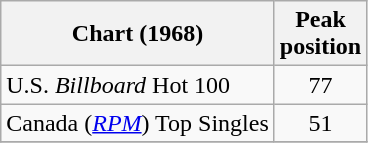<table class="wikitable">
<tr>
<th align="left">Chart (1968)</th>
<th align="center">Peak<br>position</th>
</tr>
<tr>
<td align="left">U.S. <em>Billboard</em> Hot 100</td>
<td align="center">77</td>
</tr>
<tr>
<td>Canada (<a href='#'><em>RPM</em></a>) Top Singles</td>
<td align="center">51</td>
</tr>
<tr>
</tr>
</table>
